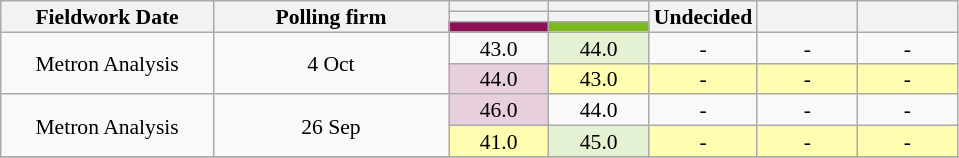<table class="wikitable" style="text-align:center; font-size:90%; line-height:14px;">
<tr>
<th style="width:135px;" rowspan="3">Fieldwork Date</th>
<th style="width:150px;" rowspan="3">Polling firm</th>
<th style="width:60px;"></th>
<th style="width:60px;"></th>
<th style="width:60px;" rowspan="3">Undecided</th>
<th style="width:60px;" rowspan="3"></th>
<th style="width:60px;" rowspan="3"></th>
</tr>
<tr>
<th></th>
<th></th>
</tr>
<tr>
<th style="color:inherit;background:#8C1157;"></th>
<th style="color:inherit;background:#7ABA1E;"></th>
</tr>
<tr>
<td rowspan=2>Metron Analysis</td>
<td rowspan=2>4 Oct</td>
<td>43.0</td>
<td style="background:#E4F1D2">44.0</td>
<td>-</td>
<td>-</td>
<td>-</td>
</tr>
<tr style=background:#fffdb0>
<td style="background:#E8CFDD">44.0</td>
<td>43.0</td>
<td>-</td>
<td>-</td>
<td>-</td>
</tr>
<tr>
<td rowspan=2>Metron Analysis</td>
<td rowspan=2>26 Sep</td>
<td style="background:#E8CFDD">46.0</td>
<td>44.0</td>
<td>-</td>
<td>-</td>
<td>-</td>
</tr>
<tr style=background:#fffdb0>
<td>41.0</td>
<td style="background:#E4F1D2">45.0</td>
<td>-</td>
<td>-</td>
<td>-</td>
</tr>
<tr>
</tr>
</table>
